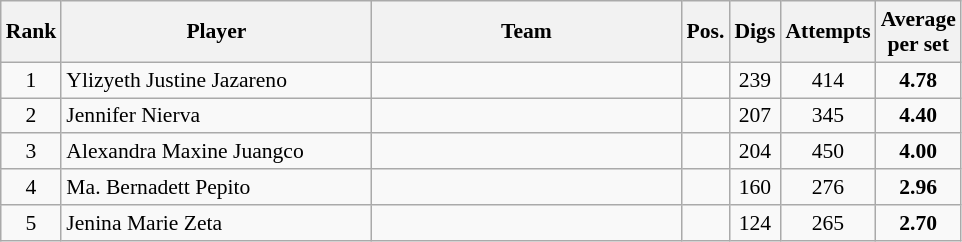<table class="wikitable sortable" style=font-size:90%>
<tr>
<th>Rank</th>
<th width="200">Player</th>
<th width="200">Team</th>
<th width="20">Pos.</th>
<th width="20">Digs</th>
<th width="40">Attempts</th>
<th width="20">Average per set</th>
</tr>
<tr>
<td align=center>1</td>
<td>Ylizyeth Justine Jazareno</td>
<td></td>
<td align=center></td>
<td align=center>239</td>
<td align=center>414</td>
<td align=center><strong>4.78</strong></td>
</tr>
<tr>
<td align=center>2</td>
<td>Jennifer Nierva</td>
<td></td>
<td align=center></td>
<td align=center>207</td>
<td align=center>345</td>
<td align=center><strong>4.40</strong></td>
</tr>
<tr>
<td align=center>3</td>
<td>Alexandra Maxine Juangco</td>
<td></td>
<td align=center></td>
<td align=center>204</td>
<td align=center>450</td>
<td align=center><strong>4.00</strong></td>
</tr>
<tr>
<td align=center>4</td>
<td>Ma. Bernadett Pepito</td>
<td></td>
<td align=center></td>
<td align=center>160</td>
<td align=center>276</td>
<td align=center><strong>2.96</strong></td>
</tr>
<tr>
<td align=center>5</td>
<td>Jenina Marie Zeta</td>
<td></td>
<td align=center></td>
<td align=center>124</td>
<td align=center>265</td>
<td align=center><strong>2.70</strong></td>
</tr>
</table>
